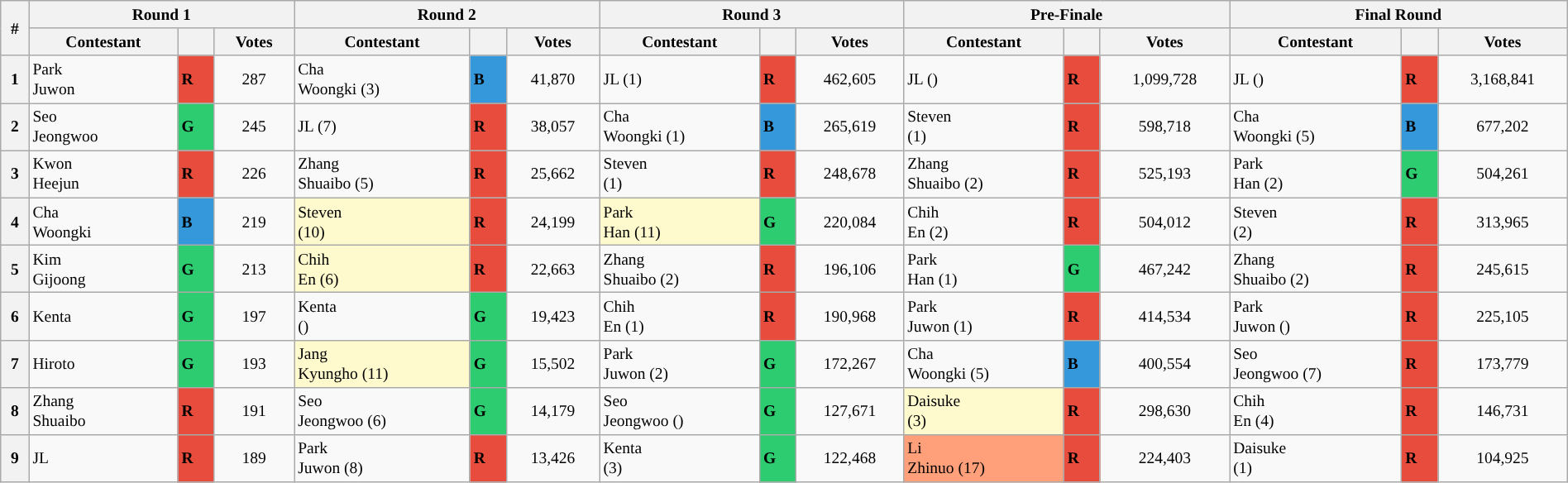<table class="wikitable mw-collapsible" style="width:100%; font-size:small;">
<tr>
<th rowspan="2">#</th>
<th colspan="3">Round 1</th>
<th colspan="3">Round 2</th>
<th colspan="3">Round 3</th>
<th colspan="3">Pre-Finale</th>
<th colspan="3">Final Round</th>
</tr>
<tr>
<th>Contestant</th>
<th></th>
<th>Votes</th>
<th>Contestant</th>
<th></th>
<th>Votes</th>
<th>Contestant</th>
<th></th>
<th>Votes</th>
<th>Contestant</th>
<th></th>
<th>Votes</th>
<th>Contestant</th>
<th></th>
<th>Votes</th>
</tr>
<tr>
<th>1</th>
<td> Park <br>Juwon</td>
<td style="background:#e74c3c"><strong>R</strong></td>
<td align="center">287</td>
<td> Cha <br>Woongki (3)</td>
<td style="background-color:#3498db"><strong>B</strong></td>
<td align="center">41,870</td>
<td> JL (1)</td>
<td style="background:#e74c3c"><strong>R</strong></td>
<td align="center">462,605</td>
<td> JL ()</td>
<td style="background:#e74c3c"><strong>R</strong></td>
<td align="center">1,099,728</td>
<td> JL ()</td>
<td style="background:#e74c3c"><strong>R</strong></td>
<td align="center">3,168,841</td>
</tr>
<tr>
<th>2</th>
<td> Seo <br>Jeongwoo</td>
<td style="background:#2ecc71"><strong>G</strong></td>
<td align="center">245</td>
<td> JL (7)</td>
<td style="background:#e74c3c"><strong>R</strong></td>
<td align="center">38,057</td>
<td> Cha <br>Woongki (1)</td>
<td style="background-color:#3498db"><strong>B</strong></td>
<td align="center">265,619</td>
<td> Steven <br>(1)</td>
<td style="background:#e74c3c"><strong>R</strong></td>
<td align="center">598,718</td>
<td> Cha <br>Woongki (5)</td>
<td style="background-color:#3498db"><strong>B</strong></td>
<td align="center">677,202</td>
</tr>
<tr>
<th>3</th>
<td> Kwon <br> Heejun</td>
<td style="background:#e74c3c"><strong>R</strong></td>
<td align="center">226</td>
<td> Zhang <br>Shuaibo (5)</td>
<td style="background:#e74c3c"><strong>R</strong></td>
<td align="center">25,662</td>
<td> Steven <br>(1)</td>
<td style="background:#e74c3c"><strong>R</strong></td>
<td align="center">248,678</td>
<td> Zhang <br>Shuaibo (2)</td>
<td style="background:#e74c3c"><strong>R</strong></td>
<td align="center">525,193</td>
<td> Park <br>Han (2)</td>
<td style="background:#2ecc71"><strong>G</strong></td>
<td align="center">504,261</td>
</tr>
<tr>
<th>4</th>
<td> Cha <br>Woongki</td>
<td style="background-color:#3498db"><strong>B</strong></td>
<td align="center">219</td>
<td style="background:lemonchiffon"> Steven <br>(10)</td>
<td style="background:#e74c3c"><strong>R</strong></td>
<td align="center">24,199</td>
<td style="background:lemonchiffon"> Park <br>Han (11)</td>
<td style="background:#2ecc71"><strong>G</strong></td>
<td align="center">220,084</td>
<td> Chih <br>En (2)</td>
<td style="background:#e74c3c"><strong>R</strong></td>
<td align="center">504,012</td>
<td> Steven <br>(2)</td>
<td style="background:#e74c3c"><strong>R</strong></td>
<td align="center">313,965</td>
</tr>
<tr>
<th>5</th>
<td> Kim <br>Gijoong</td>
<td style="background:#2ecc71"><strong>G</strong></td>
<td align="center">213</td>
<td style="background:lemonchiffon"> Chih <br>En (6)</td>
<td style="background:#e74c3c"><strong>R</strong></td>
<td align="center">22,663</td>
<td> Zhang <br>Shuaibo (2)</td>
<td style="background:#e74c3c"><strong>R</strong></td>
<td align="center">196,106</td>
<td> Park <br>Han (1)</td>
<td style="background:#2ecc71"><strong>G</strong></td>
<td align="center">467,242</td>
<td> Zhang <br>Shuaibo (2)</td>
<td style="background:#e74c3c"><strong>R</strong></td>
<td align="center">245,615</td>
</tr>
<tr>
<th>6</th>
<td> Kenta</td>
<td style="background:#2ecc71"><strong>G</strong></td>
<td align="center">197</td>
<td> Kenta <br>()</td>
<td style="background:#2ecc71"><strong>G</strong></td>
<td align="center">19,423</td>
<td> Chih <br>En (1)</td>
<td style="background:#e74c3c"><strong>R</strong></td>
<td align="center">190,968</td>
<td> Park <br>Juwon (1)</td>
<td style="background:#e74c3c"><strong>R</strong></td>
<td align="center">414,534</td>
<td> Park <br>Juwon ()</td>
<td style="background:#e74c3c"><strong>R</strong></td>
<td align="center">225,105</td>
</tr>
<tr>
<th>7</th>
<td> Hiroto</td>
<td style="background:#2ecc71"><strong>G</strong></td>
<td align="center">193</td>
<td style="background:lemonchiffon"> Jang <br>Kyungho (11)</td>
<td style="background:#2ecc71"><strong>G</strong></td>
<td align="center">15,502</td>
<td> Park <br>Juwon (2)</td>
<td style="background:#2ecc71"><strong>G</strong></td>
<td align="center">172,267</td>
<td> Cha <br>Woongki (5)</td>
<td style="background-color:#3498db"><strong>B</strong></td>
<td align="center">400,554</td>
<td> Seo <br>Jeongwoo (7)</td>
<td style="background:#e74c3c"><strong>R</strong></td>
<td align="center">173,779</td>
</tr>
<tr>
<th>8</th>
<td> Zhang <br>Shuaibo</td>
<td style="background:#e74c3c"><strong>R</strong></td>
<td align="center">191</td>
<td> Seo <br>Jeongwoo (6)</td>
<td style="background:#2ecc71"><strong>G</strong></td>
<td align="center">14,179</td>
<td> Seo <br>Jeongwoo ()</td>
<td style="background:#2ecc71"><strong>G</strong></td>
<td align="center">127,671</td>
<td style="background:lemonchiffon">Daisuke <br>(3)</td>
<td style="background:#e74c3c"><strong>R</strong></td>
<td align="center">298,630</td>
<td> Chih <br>En (4)</td>
<td style="background:#e74c3c"><strong>R</strong></td>
<td align="center">146,731</td>
</tr>
<tr>
<th>9</th>
<td text-align: left> JL</td>
<td style="background:#e74c3c"><strong>R</strong></td>
<td align="center">189</td>
<td> Park <br>Juwon (8)</td>
<td style="background:#e74c3c"><strong>R</strong></td>
<td align="center">13,426</td>
<td> Kenta <br>(3)</td>
<td style="background:#2ecc71"><strong>G</strong></td>
<td align="center">122,468</td>
<td style="background:lightsalmon"> Li <br>Zhinuo (17)</td>
<td style="background:#e74c3c"><strong>R</strong></td>
<td align="center">224,403</td>
<td> Daisuke<br>(1)</td>
<td style="background:#e74c3c"><strong>R</strong></td>
<td align="center">104,925</td>
</tr>
</table>
